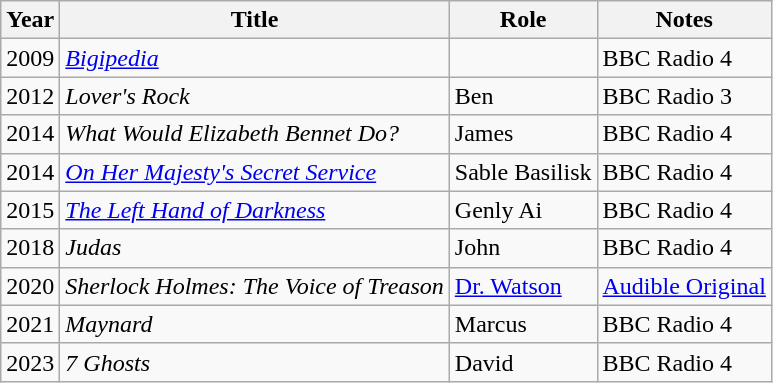<table class="wikitable sortable">
<tr>
<th>Year</th>
<th>Title</th>
<th>Role</th>
<th>Notes</th>
</tr>
<tr>
<td>2009</td>
<td><em><a href='#'>Bigipedia</a></em></td>
<td></td>
<td>BBC Radio 4</td>
</tr>
<tr>
<td>2012</td>
<td><em>Lover's Rock</em></td>
<td>Ben</td>
<td>BBC Radio 3</td>
</tr>
<tr>
<td>2014</td>
<td><em>What Would Elizabeth Bennet Do?</em></td>
<td>James</td>
<td>BBC Radio 4</td>
</tr>
<tr>
<td>2014</td>
<td><em><a href='#'>On Her Majesty's Secret Service</a></em></td>
<td>Sable Basilisk</td>
<td>BBC Radio 4</td>
</tr>
<tr>
<td>2015</td>
<td><em><a href='#'>The Left Hand of Darkness</a></em></td>
<td>Genly Ai</td>
<td>BBC Radio 4</td>
</tr>
<tr>
<td>2018</td>
<td><em>Judas</em></td>
<td>John</td>
<td>BBC Radio 4</td>
</tr>
<tr>
<td>2020</td>
<td><em>Sherlock Holmes: The Voice of Treason</em></td>
<td><a href='#'>Dr. Watson</a></td>
<td><a href='#'>Audible Original</a></td>
</tr>
<tr>
<td>2021</td>
<td><em>Maynard</em></td>
<td>Marcus</td>
<td>BBC Radio 4</td>
</tr>
<tr>
<td>2023</td>
<td><em>7 Ghosts</em></td>
<td>David</td>
<td>BBC Radio 4</td>
</tr>
</table>
